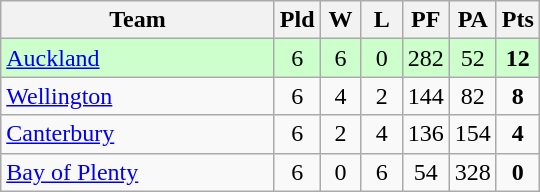<table class="wikitable" style="text-align:center;">
<tr>
<th width=175>Team</th>
<th width=20 abbr="Played">Pld</th>
<th width=20 abbr="Won">W</th>
<th width=20 abbr="Lost">L</th>
<th width=20 abbr="Points for">PF</th>
<th width=20 abbr="Points against">PA</th>
<th width=20 abbr="Points">Pts</th>
</tr>
<tr style="background: #ccffcc;">
<td style="text-align:left;"><a href='#'>Auckland</a></td>
<td>6</td>
<td>6</td>
<td>0</td>
<td>282</td>
<td>52</td>
<td><strong>12</strong></td>
</tr>
<tr>
<td style="text-align:left;"><a href='#'>Wellington</a></td>
<td>6</td>
<td>4</td>
<td>2</td>
<td>144</td>
<td>82</td>
<td><strong>8</strong></td>
</tr>
<tr>
<td style="text-align:left;"><a href='#'>Canterbury</a></td>
<td>6</td>
<td>2</td>
<td>4</td>
<td>136</td>
<td>154</td>
<td><strong>4</strong></td>
</tr>
<tr>
<td style="text-align:left;"><a href='#'>Bay of Plenty</a></td>
<td>6</td>
<td>0</td>
<td>6</td>
<td>54</td>
<td>328</td>
<td><strong>0</strong></td>
</tr>
</table>
